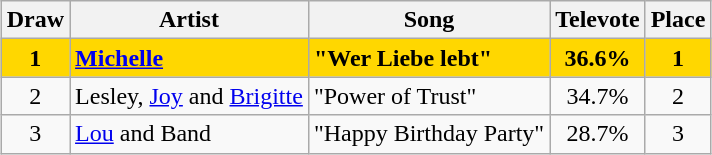<table class="sortable wikitable" style="margin: 1em auto 1em auto; text-align:center">
<tr>
<th>Draw</th>
<th>Artist</th>
<th>Song</th>
<th>Televote</th>
<th>Place</th>
</tr>
<tr style="font-weight:bold; background:gold;">
<td>1</td>
<td align="left"><a href='#'>Michelle</a></td>
<td align="left">"Wer Liebe lebt"</td>
<td>36.6%</td>
<td>1</td>
</tr>
<tr>
<td>2</td>
<td align="left">Lesley, <a href='#'>Joy</a> and <a href='#'>Brigitte</a></td>
<td align="left">"Power of Trust"</td>
<td>34.7%</td>
<td>2</td>
</tr>
<tr>
<td>3</td>
<td align="left"><a href='#'>Lou</a> and Band</td>
<td align="left">"Happy Birthday Party"</td>
<td>28.7%</td>
<td>3</td>
</tr>
</table>
